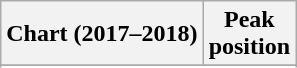<table class="wikitable sortable plainrowheaders" style="text-align:center">
<tr>
<th scope="col">Chart (2017–2018)</th>
<th scope="col">Peak<br>position</th>
</tr>
<tr>
</tr>
<tr>
</tr>
<tr>
</tr>
<tr>
</tr>
<tr>
</tr>
</table>
